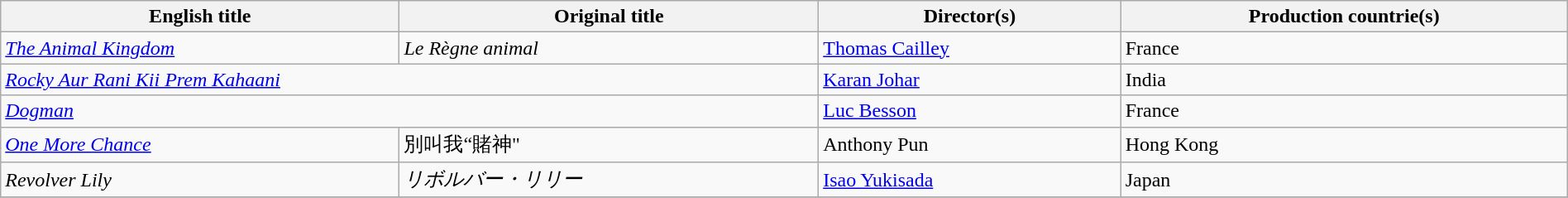<table class="sortable wikitable" style="width:100%; margin-bottom:4px" cellpadding="5">
<tr>
<th scope="col">English title</th>
<th scope="col">Original title</th>
<th scope="col">Director(s)</th>
<th scope="col">Production countrie(s)</th>
</tr>
<tr>
<td><em><a href='#'>The Animal Kingdom</a></em></td>
<td><em>Le Règne animal</em></td>
<td><a href='#'>Thomas Cailley</a></td>
<td>France</td>
</tr>
<tr>
<td colspan=2><em><a href='#'>Rocky Aur Rani Kii Prem Kahaani</a></em></td>
<td><a href='#'>Karan Johar</a></td>
<td>India</td>
</tr>
<tr>
<td colspan=2><em><a href='#'>Dogman</a></em></td>
<td><a href='#'>Luc Besson</a></td>
<td>France</td>
</tr>
<tr>
<td><em><a href='#'>One More Chance</a></em></td>
<td>別叫我“賭神"</td>
<td>Anthony Pun</td>
<td>Hong Kong</td>
</tr>
<tr>
<td><em>Revolver Lily</em></td>
<td><em>リボルバー・リリー</em></td>
<td><a href='#'>Isao Yukisada</a></td>
<td>Japan</td>
</tr>
<tr>
</tr>
</table>
